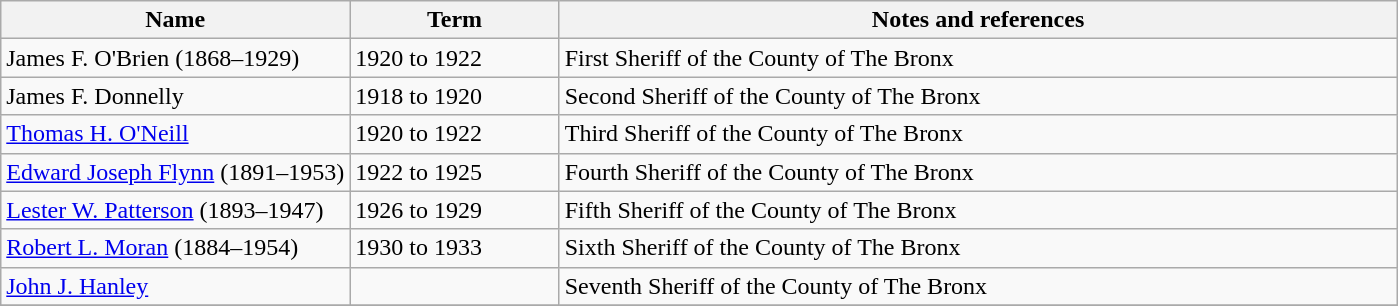<table class="wikitable" style="float:left; ">
<tr>
<th width="25%">Name</th>
<th width="15%">Term</th>
<th width="60%">Notes and references</th>
</tr>
<tr>
<td>James F. O'Brien (1868–1929)</td>
<td>1920 to 1922</td>
<td>First Sheriff of the County of The Bronx</td>
</tr>
<tr>
<td>James F. Donnelly</td>
<td>1918 to 1920</td>
<td>Second Sheriff of the County of The Bronx</td>
</tr>
<tr>
<td><a href='#'>Thomas H. O'Neill</a></td>
<td>1920 to 1922</td>
<td>Third Sheriff of the County of The Bronx</td>
</tr>
<tr>
<td><a href='#'>Edward Joseph Flynn</a> (1891–1953)</td>
<td>1922 to 1925</td>
<td>Fourth Sheriff of the County of The Bronx</td>
</tr>
<tr>
<td><a href='#'>Lester W. Patterson</a> (1893–1947)</td>
<td>1926 to 1929</td>
<td>Fifth Sheriff of the County of The Bronx</td>
</tr>
<tr>
<td><a href='#'>Robert L. Moran</a> (1884–1954)</td>
<td>1930 to 1933</td>
<td>Sixth Sheriff of the County of The Bronx</td>
</tr>
<tr>
<td><a href='#'>John J. Hanley</a></td>
<td></td>
<td>Seventh Sheriff of the County of The Bronx</td>
</tr>
<tr>
</tr>
</table>
